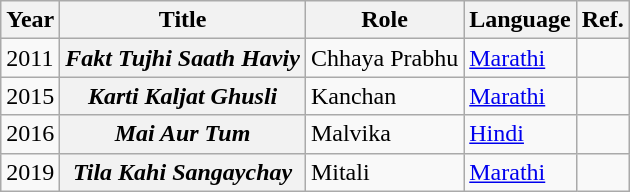<table class="wikitable plainrowheaders sortable" style="margin-right: 0;">
<tr>
<th>Year</th>
<th>Title</th>
<th>Role</th>
<th>Language</th>
<th>Ref.</th>
</tr>
<tr>
<td>2011</td>
<th scope="row"><em>Fakt Tujhi Saath Haviy</em></th>
<td>Chhaya Prabhu</td>
<td><a href='#'>Marathi</a></td>
<td></td>
</tr>
<tr>
<td>2015</td>
<th scope="row"><em>Karti Kaljat Ghusli</em></th>
<td>Kanchan</td>
<td><a href='#'>Marathi</a></td>
<td></td>
</tr>
<tr>
<td>2016</td>
<th scope="row"><em>Mai Aur Tum</em></th>
<td>Malvika</td>
<td><a href='#'>Hindi</a></td>
<td></td>
</tr>
<tr>
<td>2019</td>
<th scope="row"><em>Tila Kahi Sangaychay</em></th>
<td>Mitali</td>
<td><a href='#'>Marathi</a></td>
<td></td>
</tr>
</table>
